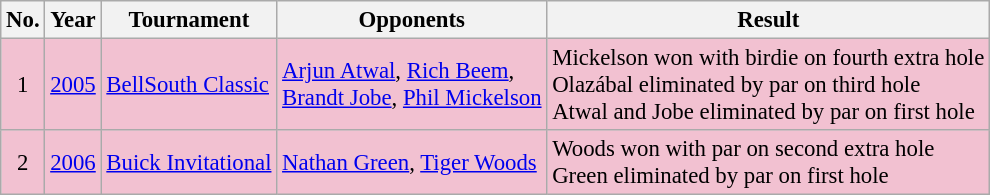<table class="wikitable" style="font-size:95%;">
<tr>
<th>No.</th>
<th>Year</th>
<th>Tournament</th>
<th>Opponents</th>
<th>Result</th>
</tr>
<tr style="background:#F2C1D1;">
<td align=center>1</td>
<td><a href='#'>2005</a></td>
<td><a href='#'>BellSouth Classic</a></td>
<td> <a href='#'>Arjun Atwal</a>,  <a href='#'>Rich Beem</a>,<br> <a href='#'>Brandt Jobe</a>,  <a href='#'>Phil Mickelson</a></td>
<td>Mickelson won with birdie on fourth extra hole<br>Olazábal eliminated by par on third hole<br>Atwal and Jobe eliminated by par on first hole</td>
</tr>
<tr style="background:#F2C1D1;">
<td align=center>2</td>
<td><a href='#'>2006</a></td>
<td><a href='#'>Buick Invitational</a></td>
<td> <a href='#'>Nathan Green</a>,  <a href='#'>Tiger Woods</a></td>
<td>Woods won with par on second extra hole<br>Green eliminated by par on first hole</td>
</tr>
</table>
